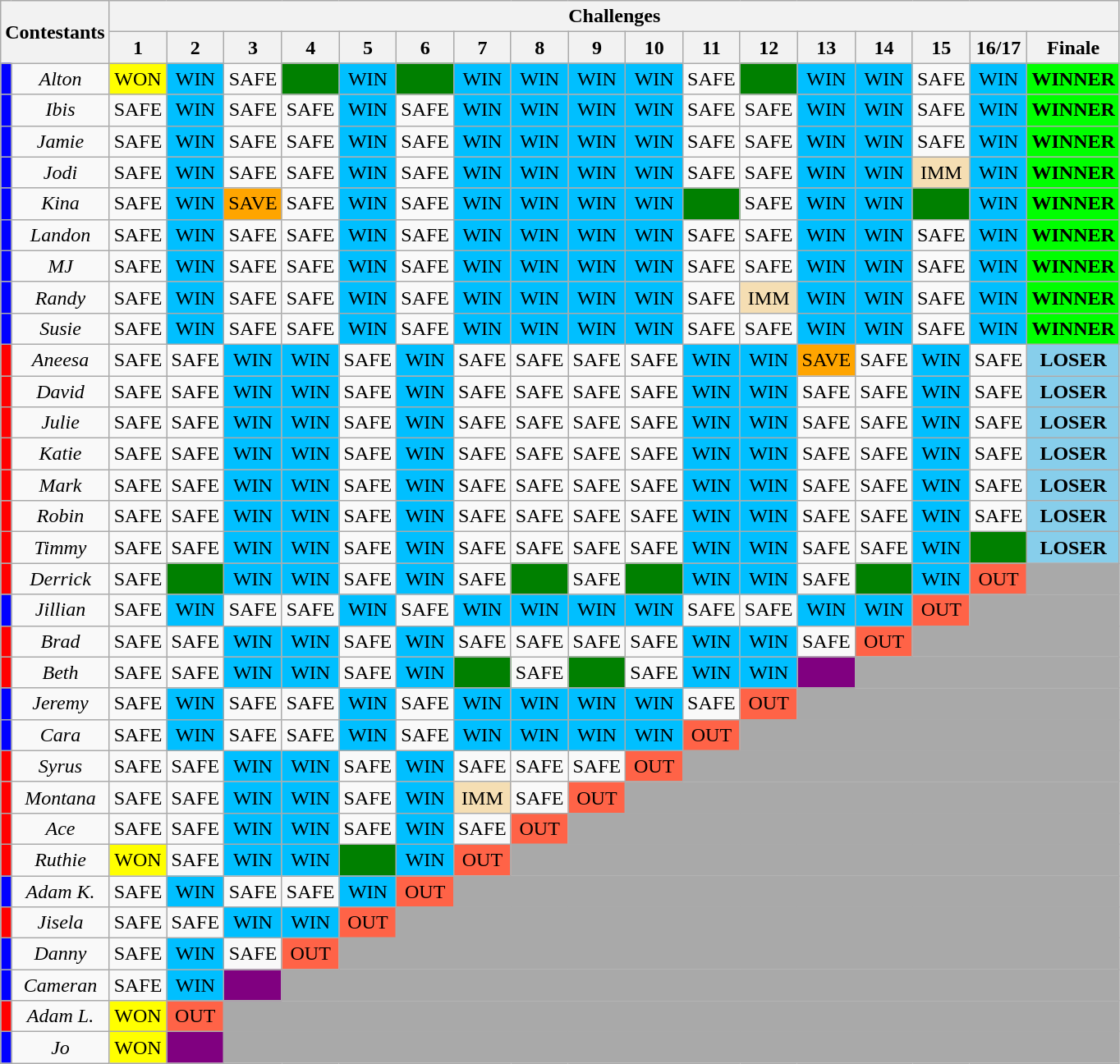<table class="wikitable" style="text-align:center">
<tr>
<th rowspan=2 colspan=2>Contestants</th>
<th colspan=17>Challenges</th>
</tr>
<tr>
<th>1</th>
<th>2</th>
<th>3</th>
<th>4</th>
<th>5</th>
<th>6</th>
<th>7</th>
<th>8</th>
<th>9</th>
<th>10</th>
<th>11</th>
<th>12</th>
<th>13</th>
<th>14</th>
<th>15</th>
<th>16/17</th>
<th>Finale</th>
</tr>
<tr>
<td style="background:blue"></td>
<td><em>Alton</em></td>
<td style="background:yellow">WON</td>
<td style="background:deepskyblue">WIN</td>
<td>SAFE</td>
<td bgcolor="green"></td>
<td style="background:deepskyblue">WIN</td>
<td bgcolor="green"></td>
<td style="background:deepskyblue">WIN</td>
<td style="background:deepskyblue">WIN</td>
<td style="background:deepskyblue">WIN</td>
<td style="background:deepskyblue">WIN</td>
<td>SAFE</td>
<td bgcolor="green"></td>
<td style="background:deepskyblue">WIN</td>
<td style="background:deepskyblue">WIN</td>
<td>SAFE</td>
<td style="background:deepskyblue">WIN</td>
<td style="background:lime"><strong>WINNER</strong></td>
</tr>
<tr>
<td style="background:blue"></td>
<td><em>Ibis</em></td>
<td>SAFE</td>
<td style="background:deepskyblue">WIN</td>
<td>SAFE</td>
<td>SAFE</td>
<td style="background:deepskyblue">WIN</td>
<td>SAFE</td>
<td style="background:deepskyblue">WIN</td>
<td style="background:deepskyblue">WIN</td>
<td style="background:deepskyblue">WIN</td>
<td style="background:deepskyblue">WIN</td>
<td>SAFE</td>
<td>SAFE</td>
<td style="background:deepskyblue">WIN</td>
<td style="background:deepskyblue">WIN</td>
<td>SAFE</td>
<td style="background:deepskyblue">WIN</td>
<td style="background:lime"><strong>WINNER</strong></td>
</tr>
<tr>
<td style="background:blue"></td>
<td><em>Jamie</em></td>
<td>SAFE</td>
<td style="background:deepskyblue">WIN</td>
<td>SAFE</td>
<td>SAFE</td>
<td style="background:deepskyblue">WIN</td>
<td>SAFE</td>
<td style="background:deepskyblue">WIN</td>
<td style="background:deepskyblue">WIN</td>
<td style="background:deepskyblue">WIN</td>
<td style="background:deepskyblue">WIN</td>
<td>SAFE</td>
<td>SAFE</td>
<td style="background:deepskyblue">WIN</td>
<td style="background:deepskyblue">WIN</td>
<td>SAFE</td>
<td style="background:deepskyblue">WIN</td>
<td style="background:lime"><strong>WINNER</strong></td>
</tr>
<tr>
<td style="background:blue"></td>
<td><em>Jodi</em></td>
<td>SAFE</td>
<td style="background:deepskyblue">WIN</td>
<td>SAFE</td>
<td>SAFE</td>
<td style="background:deepskyblue">WIN</td>
<td>SAFE</td>
<td style="background:deepskyblue">WIN</td>
<td style="background:deepskyblue">WIN</td>
<td style="background:deepskyblue">WIN</td>
<td style="background:deepskyblue">WIN</td>
<td>SAFE</td>
<td>SAFE</td>
<td style="background:deepskyblue">WIN</td>
<td style="background:deepskyblue">WIN</td>
<td style="background:wheat">IMM</td>
<td style="background:deepskyblue">WIN</td>
<td style="background:lime"><strong>WINNER</strong></td>
</tr>
<tr>
<td style="background:blue"></td>
<td><em>Kina</em></td>
<td>SAFE</td>
<td style="background:deepskyblue">WIN</td>
<td style="background:orange">SAVE</td>
<td>SAFE</td>
<td style="background:deepskyblue">WIN</td>
<td>SAFE</td>
<td style="background:deepskyblue">WIN</td>
<td style="background:deepskyblue">WIN</td>
<td style="background:deepskyblue">WIN</td>
<td style="background:deepskyblue">WIN</td>
<td bgcolor="green"></td>
<td>SAFE</td>
<td style="background:deepskyblue">WIN</td>
<td style="background:deepskyblue">WIN</td>
<td bgcolor="green"></td>
<td style="background:deepskyblue">WIN</td>
<td style="background:lime"><strong>WINNER</strong></td>
</tr>
<tr>
<td style="background:blue"></td>
<td><em>Landon</em></td>
<td>SAFE</td>
<td style="background:deepskyblue">WIN</td>
<td>SAFE</td>
<td>SAFE</td>
<td style="background:deepskyblue">WIN</td>
<td>SAFE</td>
<td style="background:deepskyblue">WIN</td>
<td style="background:deepskyblue">WIN</td>
<td style="background:deepskyblue">WIN</td>
<td style="background:deepskyblue">WIN</td>
<td>SAFE</td>
<td>SAFE</td>
<td style="background:deepskyblue">WIN</td>
<td style="background:deepskyblue">WIN</td>
<td>SAFE</td>
<td style="background:deepskyblue">WIN</td>
<td style="background:lime"><strong>WINNER</strong></td>
</tr>
<tr>
<td style="background:blue"></td>
<td><em>MJ</em></td>
<td>SAFE</td>
<td style="background:deepskyblue">WIN</td>
<td>SAFE</td>
<td>SAFE</td>
<td style="background:deepskyblue">WIN</td>
<td>SAFE</td>
<td style="background:deepskyblue">WIN</td>
<td style="background:deepskyblue">WIN</td>
<td style="background:deepskyblue">WIN</td>
<td style="background:deepskyblue">WIN</td>
<td>SAFE</td>
<td>SAFE</td>
<td style="background:deepskyblue">WIN</td>
<td style="background:deepskyblue">WIN</td>
<td>SAFE</td>
<td style="background:deepskyblue">WIN</td>
<td style="background:lime"><strong>WINNER</strong></td>
</tr>
<tr>
<td style="background:blue"></td>
<td><em>Randy</em></td>
<td>SAFE</td>
<td style="background:deepskyblue">WIN</td>
<td>SAFE</td>
<td>SAFE</td>
<td style="background:deepskyblue">WIN</td>
<td>SAFE</td>
<td style="background:deepskyblue">WIN</td>
<td style="background:deepskyblue">WIN</td>
<td style="background:deepskyblue">WIN</td>
<td style="background:deepskyblue">WIN</td>
<td>SAFE</td>
<td style="background:wheat">IMM</td>
<td style="background:deepskyblue">WIN</td>
<td style="background:deepskyblue">WIN</td>
<td>SAFE</td>
<td style="background:deepskyblue">WIN</td>
<td style="background:lime"><strong>WINNER</strong></td>
</tr>
<tr>
<td style="background:blue"></td>
<td><em>Susie</em></td>
<td>SAFE</td>
<td style="background:deepskyblue">WIN</td>
<td>SAFE</td>
<td>SAFE</td>
<td style="background:deepskyblue">WIN</td>
<td>SAFE</td>
<td style="background:deepskyblue">WIN</td>
<td style="background:deepskyblue">WIN</td>
<td style="background:deepskyblue">WIN</td>
<td style="background:deepskyblue">WIN</td>
<td>SAFE</td>
<td>SAFE</td>
<td style="background:deepskyblue">WIN</td>
<td style="background:deepskyblue">WIN</td>
<td>SAFE</td>
<td style="background:deepskyblue">WIN</td>
<td style="background:lime"><strong>WINNER</strong></td>
</tr>
<tr>
<td style="background:red"></td>
<td><em>Aneesa</em></td>
<td>SAFE</td>
<td>SAFE</td>
<td style="background:deepskyblue">WIN</td>
<td style="background:deepskyblue">WIN</td>
<td>SAFE</td>
<td style="background:deepskyblue">WIN</td>
<td>SAFE</td>
<td>SAFE</td>
<td>SAFE</td>
<td>SAFE</td>
<td style="background:deepskyblue">WIN</td>
<td style="background:deepskyblue">WIN</td>
<td style="background:orange">SAVE</td>
<td>SAFE</td>
<td style="background:deepskyblue">WIN</td>
<td>SAFE</td>
<td style="background:skyblue"><strong>LOSER</strong></td>
</tr>
<tr>
<td style="background:red"></td>
<td><em>David</em></td>
<td>SAFE</td>
<td>SAFE</td>
<td style="background:deepskyblue">WIN</td>
<td style="background:deepskyblue">WIN</td>
<td>SAFE</td>
<td style="background:deepskyblue">WIN</td>
<td>SAFE</td>
<td>SAFE</td>
<td>SAFE</td>
<td>SAFE</td>
<td style="background:deepskyblue">WIN</td>
<td style="background:deepskyblue">WIN</td>
<td>SAFE</td>
<td>SAFE</td>
<td style="background:deepskyblue">WIN</td>
<td>SAFE</td>
<td style="background:skyblue"><strong>LOSER</strong></td>
</tr>
<tr>
<td style="background:red"></td>
<td><em>Julie</em></td>
<td>SAFE</td>
<td>SAFE</td>
<td style="background:deepskyblue">WIN</td>
<td style="background:deepskyblue">WIN</td>
<td>SAFE</td>
<td style="background:deepskyblue">WIN</td>
<td>SAFE</td>
<td>SAFE</td>
<td>SAFE</td>
<td>SAFE</td>
<td style="background:deepskyblue">WIN</td>
<td style="background:deepskyblue">WIN</td>
<td>SAFE</td>
<td>SAFE</td>
<td style="background:deepskyblue">WIN</td>
<td>SAFE</td>
<td style="background:skyblue"><strong>LOSER</strong></td>
</tr>
<tr>
<td style="background:red"></td>
<td><em>Katie</em></td>
<td>SAFE</td>
<td>SAFE</td>
<td style="background:deepskyblue">WIN</td>
<td style="background:deepskyblue">WIN</td>
<td>SAFE</td>
<td style="background:deepskyblue">WIN</td>
<td>SAFE</td>
<td>SAFE</td>
<td>SAFE</td>
<td>SAFE</td>
<td style="background:deepskyblue">WIN</td>
<td style="background:deepskyblue">WIN</td>
<td>SAFE</td>
<td>SAFE</td>
<td style="background:deepskyblue">WIN</td>
<td>SAFE</td>
<td style="background:skyblue"><strong>LOSER</strong></td>
</tr>
<tr>
<td style="background:red"></td>
<td><em>Mark</em></td>
<td>SAFE</td>
<td>SAFE</td>
<td style="background:deepskyblue">WIN</td>
<td style="background:deepskyblue">WIN</td>
<td>SAFE</td>
<td style="background:deepskyblue">WIN</td>
<td>SAFE</td>
<td>SAFE</td>
<td>SAFE</td>
<td>SAFE</td>
<td style="background:deepskyblue">WIN</td>
<td style="background:deepskyblue">WIN</td>
<td>SAFE</td>
<td>SAFE</td>
<td style="background:deepskyblue">WIN</td>
<td>SAFE</td>
<td style="background:skyblue"><strong>LOSER</strong></td>
</tr>
<tr>
<td style="background:red"></td>
<td><em>Robin</em></td>
<td>SAFE</td>
<td>SAFE</td>
<td style="background:deepskyblue">WIN</td>
<td style="background:deepskyblue">WIN</td>
<td>SAFE</td>
<td style="background:deepskyblue">WIN</td>
<td>SAFE</td>
<td>SAFE</td>
<td>SAFE</td>
<td>SAFE</td>
<td style="background:deepskyblue">WIN</td>
<td style="background:deepskyblue">WIN</td>
<td>SAFE</td>
<td>SAFE</td>
<td style="background:deepskyblue">WIN</td>
<td>SAFE</td>
<td style="background:skyblue"><strong>LOSER</strong></td>
</tr>
<tr>
<td style="background:red"></td>
<td><em>Timmy</em></td>
<td>SAFE</td>
<td>SAFE</td>
<td style="background:deepskyblue">WIN</td>
<td style="background:deepskyblue">WIN</td>
<td>SAFE</td>
<td style="background:deepskyblue">WIN</td>
<td>SAFE</td>
<td>SAFE</td>
<td>SAFE</td>
<td>SAFE</td>
<td style="background:deepskyblue">WIN</td>
<td style="background:deepskyblue">WIN</td>
<td>SAFE</td>
<td>SAFE</td>
<td style="background:deepskyblue">WIN</td>
<td bgcolor="green"></td>
<td style="background:skyblue"><strong>LOSER</strong></td>
</tr>
<tr>
<td style="background:red"></td>
<td><em>Derrick</em></td>
<td>SAFE</td>
<td bgcolor="green"></td>
<td style="background:deepskyblue">WIN</td>
<td style="background:deepskyblue">WIN</td>
<td>SAFE</td>
<td style="background:deepskyblue">WIN</td>
<td>SAFE</td>
<td bgcolor="green"></td>
<td>SAFE</td>
<td bgcolor="green"></td>
<td style="background:deepskyblue">WIN</td>
<td style="background:deepskyblue">WIN</td>
<td>SAFE</td>
<td bgcolor="green"></td>
<td style="background:deepskyblue">WIN</td>
<td style="background:tomato">OUT</td>
<td style="background:darkgray"></td>
</tr>
<tr>
<td style="background:blue"></td>
<td><em>Jillian</em></td>
<td>SAFE</td>
<td style="background:deepskyblue">WIN</td>
<td>SAFE</td>
<td>SAFE</td>
<td style="background:deepskyblue">WIN</td>
<td>SAFE</td>
<td style="background:deepskyblue">WIN</td>
<td style="background:deepskyblue">WIN</td>
<td style="background:deepskyblue">WIN</td>
<td style="background:deepskyblue">WIN</td>
<td>SAFE</td>
<td>SAFE</td>
<td style="background:deepskyblue">WIN</td>
<td style="background:deepskyblue">WIN</td>
<td style="background:tomato">OUT</td>
<td style="background:darkgray" colspan=2></td>
</tr>
<tr>
<td style="background:red"></td>
<td><em>Brad</em></td>
<td>SAFE</td>
<td>SAFE</td>
<td style="background:deepskyblue">WIN</td>
<td style="background:deepskyblue">WIN</td>
<td>SAFE</td>
<td style="background:deepskyblue">WIN</td>
<td>SAFE</td>
<td>SAFE</td>
<td>SAFE</td>
<td>SAFE</td>
<td style="background:deepskyblue">WIN</td>
<td style="background:deepskyblue">WIN</td>
<td>SAFE</td>
<td style="background:tomato">OUT</td>
<td style="background:darkgray" colspan=3></td>
</tr>
<tr>
<td style="background:red"></td>
<td><em>Beth</em></td>
<td>SAFE</td>
<td>SAFE</td>
<td style="background:deepskyblue">WIN</td>
<td style="background:deepskyblue">WIN</td>
<td>SAFE</td>
<td style="background:deepskyblue">WIN</td>
<td bgcolor="green"></td>
<td>SAFE</td>
<td bgcolor="green"></td>
<td>SAFE</td>
<td style="background:deepskyblue">WIN</td>
<td style="background:deepskyblue">WIN</td>
<td style="background:purple"></td>
<td style="background:darkgray" colspan=4></td>
</tr>
<tr>
<td style="background:blue"></td>
<td><em>Jeremy</em></td>
<td>SAFE</td>
<td style="background:deepskyblue">WIN</td>
<td>SAFE</td>
<td>SAFE</td>
<td style="background:deepskyblue">WIN</td>
<td>SAFE</td>
<td style="background:deepskyblue">WIN</td>
<td style="background:deepskyblue">WIN</td>
<td style="background:deepskyblue">WIN</td>
<td style="background:deepskyblue">WIN</td>
<td>SAFE</td>
<td style="background:tomato">OUT</td>
<td style="background:darkgray" colspan=5></td>
</tr>
<tr>
<td style="background:blue"></td>
<td><em>Cara</em></td>
<td>SAFE</td>
<td style="background:deepskyblue">WIN</td>
<td>SAFE</td>
<td>SAFE</td>
<td style="background:deepskyblue">WIN</td>
<td>SAFE</td>
<td style="background:deepskyblue">WIN</td>
<td style="background:deepskyblue">WIN</td>
<td style="background:deepskyblue">WIN</td>
<td style="background:deepskyblue">WIN</td>
<td style="background:tomato">OUT</td>
<td style="background:darkgray" colspan=6></td>
</tr>
<tr>
<td style="background:red"></td>
<td><em>Syrus</em></td>
<td>SAFE</td>
<td>SAFE</td>
<td style="background:deepskyblue">WIN</td>
<td style="background:deepskyblue">WIN</td>
<td>SAFE</td>
<td style="background:deepskyblue">WIN</td>
<td>SAFE</td>
<td>SAFE</td>
<td>SAFE</td>
<td style="background:tomato">OUT</td>
<td style="background:darkgray" colspan=15></td>
</tr>
<tr>
<td style="background:red"></td>
<td><em>Montana</em></td>
<td>SAFE</td>
<td>SAFE</td>
<td style="background:deepskyblue">WIN</td>
<td style="background:deepskyblue">WIN</td>
<td>SAFE</td>
<td style="background:deepskyblue">WIN</td>
<td style="background:wheat">IMM</td>
<td>SAFE</td>
<td style="background:tomato">OUT</td>
<td style="background:darkgray" colspan=15></td>
</tr>
<tr>
<td style="background:red"></td>
<td><em>Ace</em></td>
<td>SAFE</td>
<td>SAFE</td>
<td style="background:deepskyblue">WIN</td>
<td style="background:deepskyblue">WIN</td>
<td>SAFE</td>
<td style="background:deepskyblue">WIN</td>
<td>SAFE</td>
<td style="background:tomato">OUT</td>
<td style="background:darkgray" colspan=15></td>
</tr>
<tr>
<td style="background:red"></td>
<td><em>Ruthie</em></td>
<td style="background:yellow">WON</td>
<td>SAFE</td>
<td style="background:deepskyblue">WIN</td>
<td style="background:deepskyblue">WIN</td>
<td style="background:green"></td>
<td style="background:deepskyblue">WIN</td>
<td style="background:tomato">OUT</td>
<td style="background:darkgray" colspan=15></td>
</tr>
<tr>
<td style="background:blue"></td>
<td><em>Adam K.</em></td>
<td>SAFE</td>
<td style="background:deepskyblue">WIN</td>
<td>SAFE</td>
<td>SAFE</td>
<td style="background:deepskyblue">WIN</td>
<td style="background:tomato">OUT</td>
<td style="background:darkgray" colspan=11></td>
</tr>
<tr>
<td style="background:red"></td>
<td><em>Jisela</em></td>
<td>SAFE</td>
<td>SAFE</td>
<td style="background:deepskyblue">WIN</td>
<td style="background:deepskyblue">WIN</td>
<td style="background:tomato">OUT</td>
<td style="background:darkgray" colspan=12></td>
</tr>
<tr>
<td style="background:blue"></td>
<td><em>Danny</em></td>
<td>SAFE</td>
<td style="background:deepskyblue">WIN</td>
<td>SAFE</td>
<td style="background:tomato">OUT</td>
<td style="background:darkgray" colspan=13></td>
</tr>
<tr>
<td style="background:blue"></td>
<td><em>Cameran</em></td>
<td>SAFE</td>
<td style="background:deepskyblue">WIN</td>
<td style="background:purple"></td>
<td style="background:darkgray" colspan=14></td>
</tr>
<tr>
<td style="background:red"></td>
<td><em>Adam L.</em></td>
<td style="background:yellow">WON</td>
<td style="background:tomato">OUT</td>
<td style="background:darkgray" colspan=15></td>
</tr>
<tr>
<td style="background:blue"></td>
<td><em>Jo</em></td>
<td style="background:yellow">WON</td>
<td style="background:purple"></td>
<td style="background:darkgray" colspan=15></td>
</tr>
</table>
